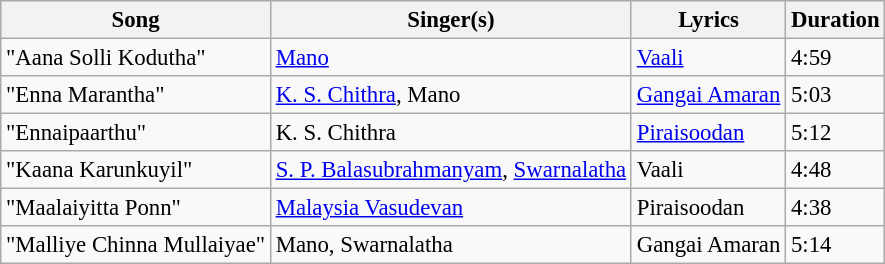<table class="wikitable" style="font-size:95%;">
<tr>
<th>Song</th>
<th>Singer(s)</th>
<th>Lyrics</th>
<th>Duration</th>
</tr>
<tr>
<td>"Aana Solli Kodutha"</td>
<td><a href='#'>Mano</a></td>
<td><a href='#'>Vaali</a></td>
<td>4:59</td>
</tr>
<tr>
<td>"Enna Marantha"</td>
<td><a href='#'>K. S. Chithra</a>, Mano</td>
<td><a href='#'>Gangai Amaran</a></td>
<td>5:03</td>
</tr>
<tr>
<td>"Ennaipaarthu"</td>
<td>K. S. Chithra</td>
<td><a href='#'>Piraisoodan</a></td>
<td>5:12</td>
</tr>
<tr>
<td>"Kaana Karunkuyil"</td>
<td><a href='#'>S. P. Balasubrahmanyam</a>, <a href='#'>Swarnalatha</a></td>
<td>Vaali</td>
<td>4:48</td>
</tr>
<tr>
<td>"Maalaiyitta Ponn"</td>
<td><a href='#'>Malaysia Vasudevan</a></td>
<td>Piraisoodan</td>
<td>4:38</td>
</tr>
<tr>
<td>"Malliye Chinna Mullaiyae"</td>
<td>Mano, Swarnalatha</td>
<td>Gangai Amaran</td>
<td>5:14</td>
</tr>
</table>
